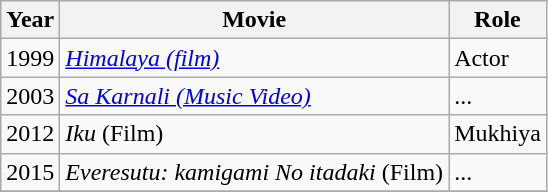<table class="wikitable sortable">
<tr>
<th>Year</th>
<th>Movie</th>
<th>Role</th>
</tr>
<tr>
<td>1999</td>
<td><em><a href='#'>Himalaya (film)</a></em></td>
<td>Actor</td>
</tr>
<tr>
<td>2003</td>
<td><em><a href='#'>Sa Karnali (Music Video)</a></em></td>
<td>...</td>
</tr>
<tr>
<td>2012</td>
<td><em>Iku </em>(Film)</td>
<td>Mukhiya</td>
</tr>
<tr>
<td>2015</td>
<td><em>Everesutu: kamigami No itadaki</em> (Film)</td>
<td>...</td>
</tr>
<tr>
</tr>
</table>
